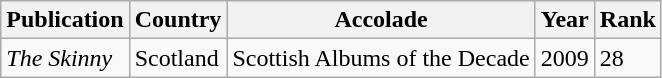<table class="wikitable">
<tr>
<th>Publication</th>
<th>Country</th>
<th>Accolade</th>
<th>Year</th>
<th>Rank</th>
</tr>
<tr>
<td><em>The Skinny</em></td>
<td>Scotland</td>
<td>Scottish Albums of the Decade</td>
<td>2009</td>
<td>28</td>
</tr>
</table>
